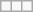<table class="wikitable" style="font-size: 95%">
<tr>
<td></td>
<td></td>
<td></td>
</tr>
</table>
